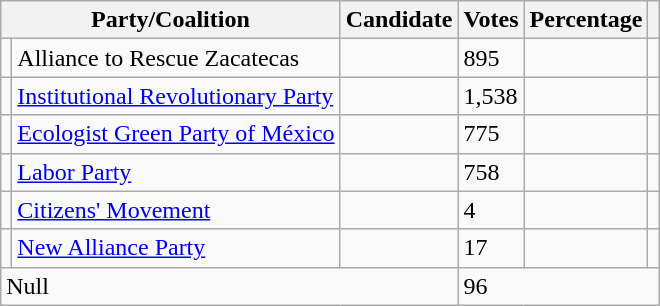<table class="wikitable">
<tr>
<th colspan="2"><strong>Party/Coalition</strong></th>
<th><strong>Candidate</strong></th>
<th><strong>Votes</strong></th>
<th><strong>Percentage</strong></th>
<th></th>
</tr>
<tr>
<td></td>
<td>Alliance to Rescue Zacatecas</td>
<td></td>
<td>895</td>
<td></td>
<td></td>
</tr>
<tr>
<td></td>
<td><a href='#'>Institutional Revolutionary Party</a></td>
<td></td>
<td>1,538</td>
<td></td>
<td></td>
</tr>
<tr>
<td></td>
<td><a href='#'>Ecologist Green Party of México</a></td>
<td></td>
<td>775</td>
<td></td>
<td></td>
</tr>
<tr>
<td></td>
<td><a href='#'>Labor Party</a></td>
<td></td>
<td>758</td>
<td></td>
<td></td>
</tr>
<tr>
<td></td>
<td><a href='#'>Citizens' Movement</a></td>
<td></td>
<td>4</td>
<td></td>
</tr>
<tr>
<td></td>
<td><a href='#'>New Alliance Party</a></td>
<td></td>
<td>17</td>
<td></td>
<td></td>
</tr>
<tr>
<td colspan="3">Null</td>
<td colspan="3">96</td>
</tr>
</table>
